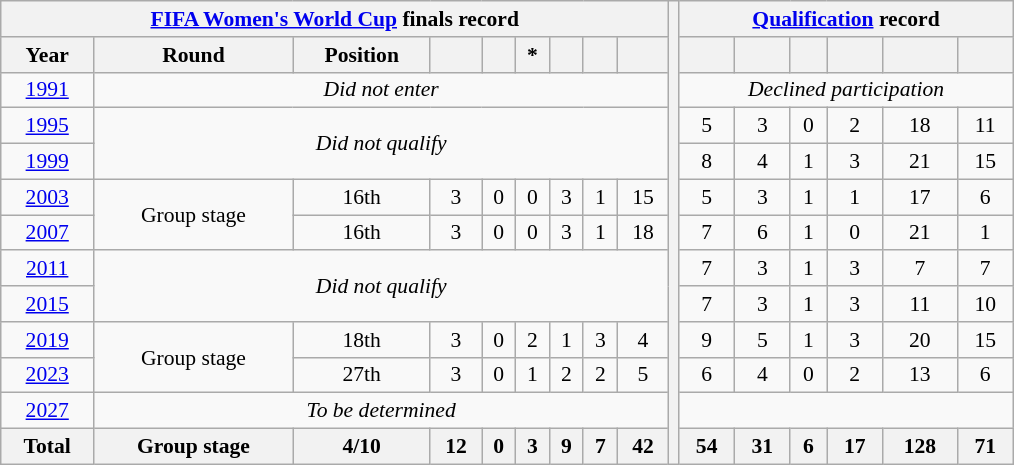<table class="wikitable" style="text-align: center;font-size:90%;">
<tr>
<th colspan=9><a href='#'>FIFA Women's World Cup</a> finals record</th>
<th style="width:1%;" rowspan=13></th>
<th colspan=6><a href='#'>Qualification</a> record</th>
</tr>
<tr>
<th>Year</th>
<th>Round</th>
<th>Position</th>
<th></th>
<th></th>
<th>*</th>
<th></th>
<th></th>
<th></th>
<th></th>
<th></th>
<th></th>
<th></th>
<th></th>
<th></th>
</tr>
<tr>
<td> <a href='#'>1991</a></td>
<td colspan=8><em>Did not enter</em></td>
<td colspan=6><em>Declined participation</em></td>
</tr>
<tr>
<td> <a href='#'>1995</a></td>
<td rowspan=2 colspan=8><em>Did not qualify</em></td>
<td>5</td>
<td>3</td>
<td>0</td>
<td>2</td>
<td>18</td>
<td>11</td>
</tr>
<tr>
<td> <a href='#'>1999</a></td>
<td>8</td>
<td>4</td>
<td>1</td>
<td>3</td>
<td>21</td>
<td>15</td>
</tr>
<tr>
<td> <a href='#'>2003</a></td>
<td rowspan=2>Group stage</td>
<td>16th</td>
<td>3</td>
<td>0</td>
<td>0</td>
<td>3</td>
<td>1</td>
<td>15</td>
<td>5</td>
<td>3</td>
<td>1</td>
<td>1</td>
<td>17</td>
<td>6</td>
</tr>
<tr>
<td> <a href='#'>2007</a></td>
<td>16th</td>
<td>3</td>
<td>0</td>
<td>0</td>
<td>3</td>
<td>1</td>
<td>18</td>
<td>7</td>
<td>6</td>
<td>1</td>
<td>0</td>
<td>21</td>
<td>1</td>
</tr>
<tr>
<td> <a href='#'>2011</a></td>
<td rowspan=2 colspan=8><em>Did not qualify</em></td>
<td>7</td>
<td>3</td>
<td>1</td>
<td>3</td>
<td>7</td>
<td>7</td>
</tr>
<tr>
<td> <a href='#'>2015</a></td>
<td>7</td>
<td>3</td>
<td>1</td>
<td>3</td>
<td>11</td>
<td>10</td>
</tr>
<tr>
<td> <a href='#'>2019</a></td>
<td rowspan=2>Group stage</td>
<td>18th</td>
<td>3</td>
<td>0</td>
<td>2</td>
<td>1</td>
<td>3</td>
<td>4</td>
<td>9</td>
<td>5</td>
<td>1</td>
<td>3</td>
<td>20</td>
<td>15</td>
</tr>
<tr>
<td> <a href='#'>2023</a></td>
<td>27th</td>
<td>3</td>
<td>0</td>
<td>1</td>
<td>2</td>
<td>2</td>
<td>5</td>
<td>6</td>
<td>4</td>
<td>0</td>
<td>2</td>
<td>13</td>
<td>6</td>
</tr>
<tr>
<td> <a href='#'>2027</a></td>
<td colspan=8><em>To be determined</em></td>
</tr>
<tr>
<th><strong>Total</strong></th>
<th>Group stage</th>
<th>4/10</th>
<th>12</th>
<th>0</th>
<th>3</th>
<th>9</th>
<th>7</th>
<th>42</th>
<th>54</th>
<th>31</th>
<th>6</th>
<th>17</th>
<th>128</th>
<th>71</th>
</tr>
</table>
